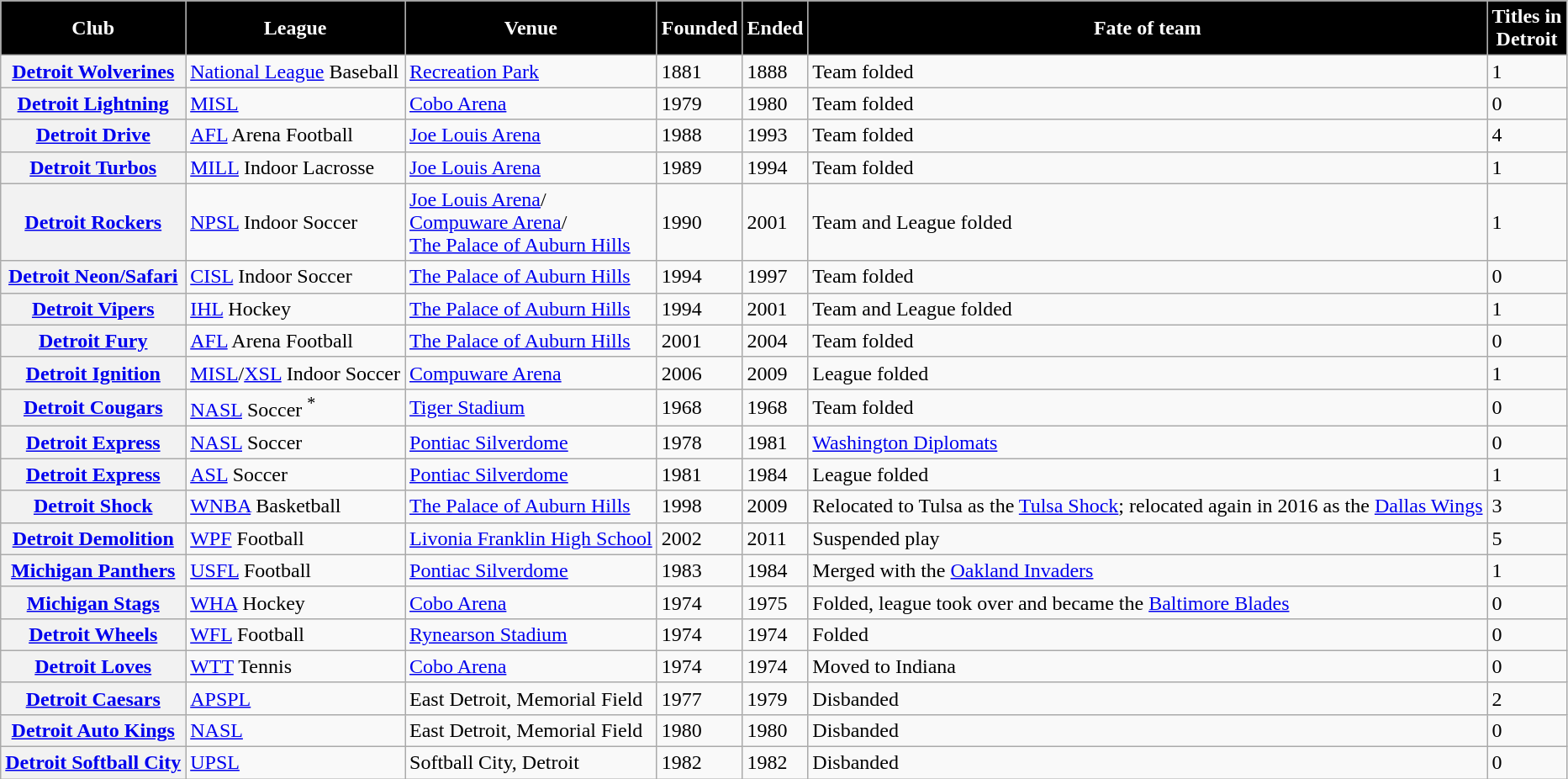<table class="wikitable">
<tr>
<th style="background:black; color:white">Club</th>
<th style="background:black; color:white">League</th>
<th style="background:black; color:white">Venue</th>
<th style="background:black; color:white">Founded</th>
<th style="background:black; color:white">Ended</th>
<th style="background:black; color:white">Fate of team</th>
<th style="background:black; color:white">Titles in <br> Detroit</th>
</tr>
<tr>
<th><a href='#'>Detroit Wolverines</a></th>
<td><a href='#'>National League</a> Baseball</td>
<td><a href='#'>Recreation Park</a></td>
<td>1881</td>
<td>1888</td>
<td>Team folded</td>
<td>1</td>
</tr>
<tr>
<th><a href='#'>Detroit Lightning</a></th>
<td><a href='#'>MISL</a></td>
<td><a href='#'>Cobo Arena</a></td>
<td>1979</td>
<td>1980</td>
<td>Team folded</td>
<td>0</td>
</tr>
<tr>
<th><a href='#'>Detroit Drive</a></th>
<td><a href='#'>AFL</a> Arena Football</td>
<td><a href='#'>Joe Louis Arena</a></td>
<td>1988</td>
<td>1993</td>
<td>Team folded</td>
<td>4</td>
</tr>
<tr>
<th><a href='#'>Detroit Turbos</a></th>
<td><a href='#'>MILL</a> Indoor Lacrosse</td>
<td><a href='#'>Joe Louis Arena</a></td>
<td>1989</td>
<td>1994</td>
<td>Team folded</td>
<td>1</td>
</tr>
<tr>
<th><a href='#'>Detroit Rockers</a></th>
<td><a href='#'>NPSL</a> Indoor Soccer</td>
<td><a href='#'>Joe Louis Arena</a>/<br><a href='#'>Compuware Arena</a>/<br><a href='#'>The Palace of Auburn Hills</a></td>
<td>1990</td>
<td>2001</td>
<td>Team and League folded</td>
<td>1</td>
</tr>
<tr>
<th><a href='#'>Detroit Neon/Safari</a></th>
<td><a href='#'>CISL</a> Indoor Soccer</td>
<td><a href='#'>The Palace of Auburn Hills</a></td>
<td>1994</td>
<td>1997</td>
<td>Team folded</td>
<td>0</td>
</tr>
<tr>
<th><a href='#'>Detroit Vipers</a></th>
<td><a href='#'>IHL</a> Hockey</td>
<td><a href='#'>The Palace of Auburn Hills</a></td>
<td>1994</td>
<td>2001</td>
<td>Team and League folded</td>
<td>1</td>
</tr>
<tr>
<th><a href='#'>Detroit Fury</a></th>
<td><a href='#'>AFL</a> Arena Football</td>
<td><a href='#'>The Palace of Auburn Hills</a></td>
<td>2001</td>
<td>2004</td>
<td>Team folded</td>
<td>0</td>
</tr>
<tr>
<th><a href='#'>Detroit Ignition</a></th>
<td><a href='#'>MISL</a>/<a href='#'>XSL</a> Indoor Soccer</td>
<td><a href='#'>Compuware Arena</a></td>
<td>2006</td>
<td>2009</td>
<td>League folded</td>
<td>1</td>
</tr>
<tr>
<th><a href='#'>Detroit Cougars</a></th>
<td><a href='#'>NASL</a> Soccer <sup>*</sup></td>
<td><a href='#'>Tiger Stadium</a></td>
<td>1968</td>
<td>1968</td>
<td>Team folded</td>
<td>0</td>
</tr>
<tr>
<th><a href='#'>Detroit Express</a></th>
<td><a href='#'>NASL</a> Soccer</td>
<td><a href='#'>Pontiac Silverdome</a></td>
<td>1978</td>
<td>1981</td>
<td><a href='#'>Washington Diplomats</a></td>
<td>0</td>
</tr>
<tr>
<th><a href='#'>Detroit Express</a></th>
<td><a href='#'>ASL</a> Soccer</td>
<td><a href='#'>Pontiac Silverdome</a></td>
<td>1981</td>
<td>1984</td>
<td>League folded</td>
<td>1</td>
</tr>
<tr>
<th><a href='#'>Detroit Shock</a></th>
<td><a href='#'>WNBA</a> Basketball</td>
<td><a href='#'>The Palace of Auburn Hills</a></td>
<td>1998</td>
<td>2009</td>
<td>Relocated to Tulsa as the <a href='#'>Tulsa Shock</a>; relocated again in 2016 as the <a href='#'>Dallas Wings</a></td>
<td>3</td>
</tr>
<tr>
<th><a href='#'>Detroit Demolition</a></th>
<td><a href='#'>WPF</a> Football</td>
<td><a href='#'>Livonia Franklin High School</a></td>
<td>2002</td>
<td>2011</td>
<td>Suspended play</td>
<td>5</td>
</tr>
<tr>
<th><a href='#'>Michigan Panthers</a></th>
<td><a href='#'>USFL</a> Football</td>
<td><a href='#'>Pontiac Silverdome</a></td>
<td>1983</td>
<td>1984</td>
<td>Merged with the <a href='#'>Oakland Invaders</a></td>
<td>1</td>
</tr>
<tr>
<th><a href='#'>Michigan Stags</a></th>
<td><a href='#'>WHA</a> Hockey</td>
<td><a href='#'>Cobo Arena</a></td>
<td>1974</td>
<td>1975</td>
<td>Folded, league took over and became the <a href='#'>Baltimore Blades</a></td>
<td>0</td>
</tr>
<tr>
<th><a href='#'>Detroit Wheels</a></th>
<td><a href='#'>WFL</a> Football</td>
<td><a href='#'>Rynearson Stadium</a></td>
<td>1974</td>
<td>1974</td>
<td>Folded</td>
<td>0</td>
</tr>
<tr>
<th><a href='#'>Detroit Loves</a></th>
<td><a href='#'>WTT</a> Tennis</td>
<td><a href='#'>Cobo Arena</a></td>
<td>1974</td>
<td>1974</td>
<td>Moved to Indiana</td>
<td>0</td>
</tr>
<tr>
<th><a href='#'>Detroit Caesars</a></th>
<td><a href='#'>APSPL</a></td>
<td>East Detroit, Memorial Field</td>
<td>1977</td>
<td>1979</td>
<td>Disbanded</td>
<td>2</td>
</tr>
<tr>
<th><a href='#'>Detroit Auto Kings</a></th>
<td><a href='#'>NASL</a></td>
<td>East Detroit, Memorial Field</td>
<td>1980</td>
<td>1980</td>
<td>Disbanded</td>
<td>0</td>
</tr>
<tr>
<th><a href='#'>Detroit Softball City</a></th>
<td><a href='#'>UPSL</a></td>
<td>Softball City, Detroit</td>
<td>1982</td>
<td>1982</td>
<td>Disbanded</td>
<td>0</td>
</tr>
</table>
